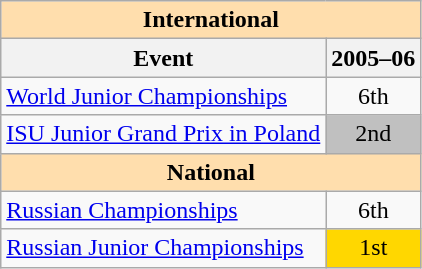<table class="wikitable" style="text-align:center">
<tr>
<th style="background-color: #ffdead; " colspan=2 align=center><strong>International</strong></th>
</tr>
<tr>
<th>Event</th>
<th>2005–06</th>
</tr>
<tr>
<td align=left><a href='#'>World Junior Championships</a></td>
<td>6th</td>
</tr>
<tr>
<td align=left><a href='#'>ISU Junior Grand Prix in Poland</a></td>
<td bgcolor=silver>2nd</td>
</tr>
<tr>
<th style="background-color: #ffdead; " colspan=2 align=center><strong>National</strong></th>
</tr>
<tr>
<td align=left><a href='#'>Russian Championships</a></td>
<td>6th</td>
</tr>
<tr>
<td align=left><a href='#'>Russian Junior Championships</a></td>
<td bgcolor=gold>1st</td>
</tr>
</table>
